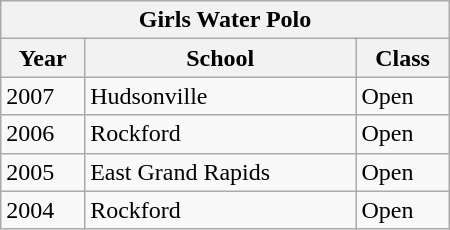<table class="wikitable collapsible collapsed" width="300">
<tr>
<th colspan=3>Girls Water Polo</th>
</tr>
<tr>
<th scope="col">Year</th>
<th scope="col">School</th>
<th scope="col">Class</th>
</tr>
<tr>
<td>2007</td>
<td>Hudsonville</td>
<td>Open</td>
</tr>
<tr>
<td>2006</td>
<td>Rockford</td>
<td>Open</td>
</tr>
<tr>
<td>2005</td>
<td>East Grand Rapids</td>
<td>Open</td>
</tr>
<tr>
<td>2004</td>
<td>Rockford</td>
<td>Open</td>
</tr>
</table>
